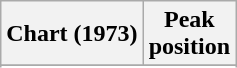<table class="wikitable sortable plainrowheaders" style="text-align:center">
<tr>
<th scope="col">Chart (1973)</th>
<th scope="col">Peak<br>position</th>
</tr>
<tr>
</tr>
<tr>
</tr>
<tr>
</tr>
</table>
